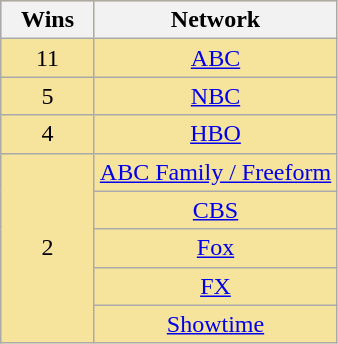<table class="wikitable" rowspan=2 style="text-align: center; background: #f6e39c">
<tr>
<th scope="col" width="55" align="center">Wins</th>
<th scope="col" align="center">Network</th>
</tr>
<tr>
<td>11</td>
<td><a href='#'>ABC</a></td>
</tr>
<tr>
<td>5</td>
<td><a href='#'>NBC</a></td>
</tr>
<tr>
<td>4</td>
<td><a href='#'>HBO</a></td>
</tr>
<tr>
<td rowspan=5>2</td>
<td><a href='#'>ABC Family / Freeform</a></td>
</tr>
<tr>
<td><a href='#'>CBS</a></td>
</tr>
<tr>
<td><a href='#'>Fox</a></td>
</tr>
<tr>
<td><a href='#'>FX</a></td>
</tr>
<tr>
<td><a href='#'>Showtime</a></td>
</tr>
</table>
